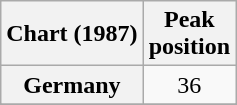<table class="wikitable sortable plainrowheaders" style="text-align:center">
<tr>
<th scope="col">Chart (1987)</th>
<th scope="col">Peak<br>position</th>
</tr>
<tr>
<th scope="row">Germany</th>
<td align="center">36</td>
</tr>
<tr>
</tr>
<tr>
</tr>
<tr>
</tr>
<tr>
</tr>
<tr>
</tr>
</table>
